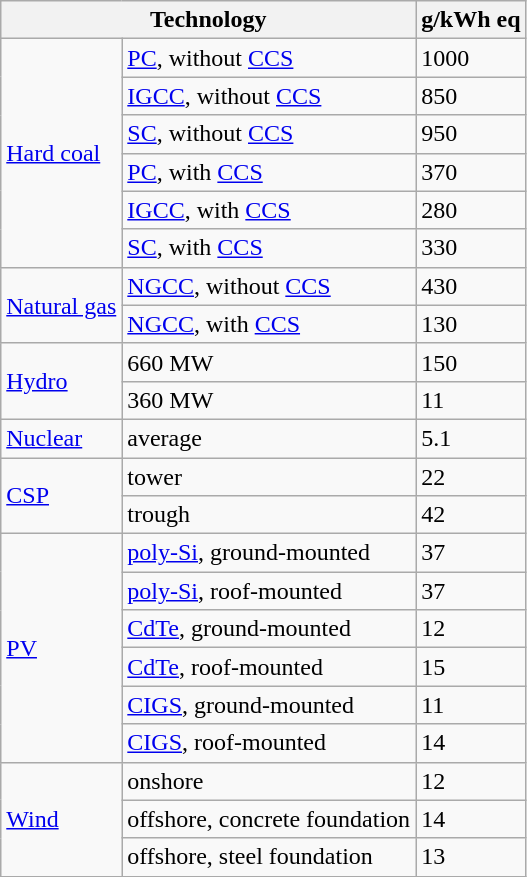<table class="wikitable sortable">
<tr>
<th colspan="2">Technology</th>
<th>g/kWh eq</th>
</tr>
<tr>
<td rowspan="6"><a href='#'>Hard coal</a></td>
<td><a href='#'>PC</a>, without <a href='#'>CCS</a></td>
<td>1000</td>
</tr>
<tr>
<td><a href='#'>IGCC</a>, without <a href='#'>CCS</a></td>
<td>850</td>
</tr>
<tr>
<td><a href='#'>SC</a>, without <a href='#'>CCS</a></td>
<td>950</td>
</tr>
<tr>
<td><a href='#'>PC</a>, with <a href='#'>CCS</a></td>
<td>370</td>
</tr>
<tr>
<td><a href='#'>IGCC</a>, with <a href='#'>CCS</a></td>
<td>280</td>
</tr>
<tr>
<td><a href='#'>SC</a>, with <a href='#'>CCS</a></td>
<td>330</td>
</tr>
<tr>
<td rowspan="2"><a href='#'>Natural gas</a></td>
<td><a href='#'>NGCC</a>, without <a href='#'>CCS</a></td>
<td>430</td>
</tr>
<tr>
<td><a href='#'>NGCC</a>, with <a href='#'>CCS</a></td>
<td>130</td>
</tr>
<tr>
<td rowspan="2"><a href='#'>Hydro</a></td>
<td>660 MW </td>
<td>150</td>
</tr>
<tr>
<td>360 MW</td>
<td>11</td>
</tr>
<tr>
<td><a href='#'>Nuclear</a></td>
<td>average</td>
<td>5.1</td>
</tr>
<tr>
<td rowspan="2"><a href='#'>CSP</a></td>
<td>tower</td>
<td>22</td>
</tr>
<tr>
<td>trough</td>
<td>42</td>
</tr>
<tr>
<td rowspan="6"><a href='#'>PV</a></td>
<td><a href='#'>poly-Si</a>, ground-mounted</td>
<td>37</td>
</tr>
<tr>
<td><a href='#'>poly-Si</a>, roof-mounted</td>
<td>37</td>
</tr>
<tr>
<td><a href='#'>CdTe</a>, ground-mounted</td>
<td>12</td>
</tr>
<tr>
<td><a href='#'>CdTe</a>, roof-mounted</td>
<td>15</td>
</tr>
<tr>
<td><a href='#'>CIGS</a>, ground-mounted</td>
<td>11</td>
</tr>
<tr>
<td><a href='#'>CIGS</a>, roof-mounted</td>
<td>14</td>
</tr>
<tr>
<td rowspan="3"><a href='#'>Wind</a></td>
<td>onshore</td>
<td>12</td>
</tr>
<tr>
<td>offshore, concrete foundation</td>
<td>14</td>
</tr>
<tr>
<td>offshore, steel foundation</td>
<td>13</td>
</tr>
</table>
